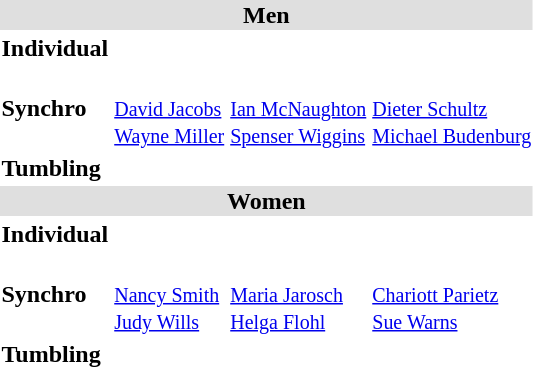<table>
<tr bgcolor="DFDFDF">
<td colspan="4" align="center"><strong>Men</strong></td>
</tr>
<tr>
<th scope=row style="text-align:left">Individual</th>
<td></td>
<td></td>
<td></td>
</tr>
<tr>
<th scope=row style="text-align:left">Synchro</th>
<td><br><small><a href='#'>David Jacobs</a><br><a href='#'>Wayne Miller</a></small></td>
<td><br><small><a href='#'>Ian McNaughton</a> <br> <a href='#'>Spenser Wiggins</a></small></td>
<td><br><small><a href='#'>Dieter Schultz</a><br><a href='#'>Michael Budenburg</a></small></td>
</tr>
<tr>
<th scope=row style="text-align:left">Tumbling</th>
<td></td>
<td></td>
<td></td>
</tr>
<tr bgcolor="DFDFDF">
<td colspan="4" align="center"><strong>Women</strong></td>
</tr>
<tr>
<th scope=row style="text-align:left">Individual</th>
<td></td>
<td></td>
<td></td>
</tr>
<tr>
<th scope=row style="text-align:left">Synchro</th>
<td><br><small><a href='#'>Nancy Smith</a><br><a href='#'>Judy Wills</a></small></td>
<td><br><small><a href='#'>Maria Jarosch</a><br><a href='#'>Helga Flohl</a></small></td>
<td><br><small><a href='#'>Chariott Parietz</a><br><a href='#'>Sue Warns</a></small></td>
</tr>
<tr>
<th scope=row style="text-align:left">Tumbling</th>
<td></td>
<td></td>
<td></td>
</tr>
<tr>
</tr>
</table>
